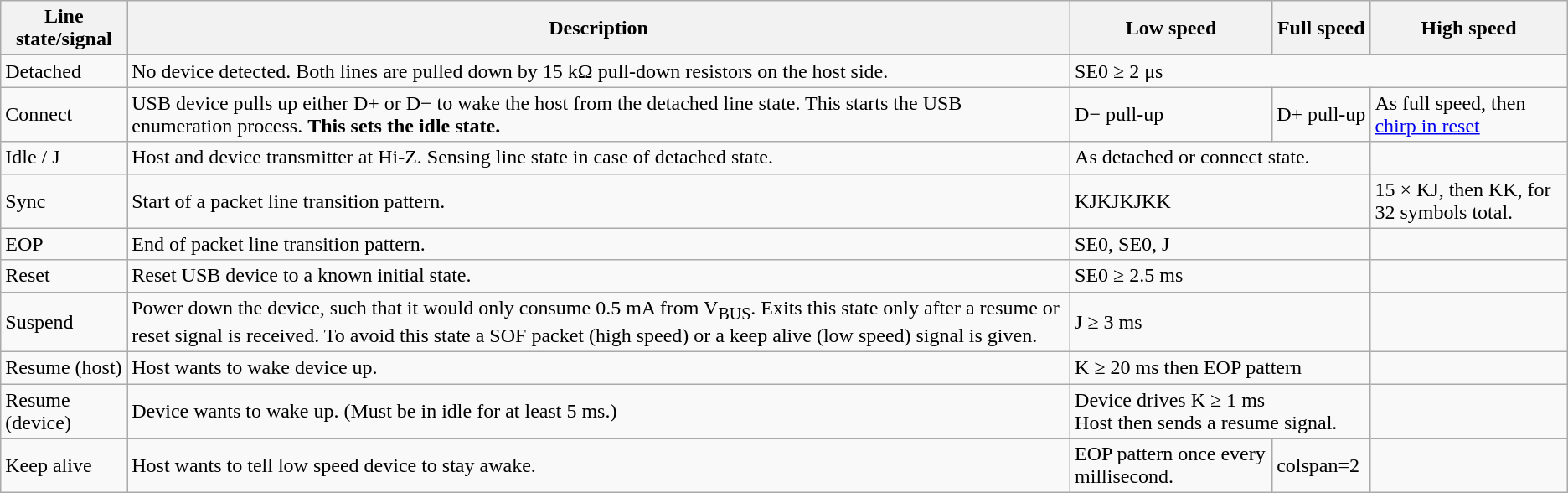<table class="wikitable">
<tr>
<th>Line state/signal</th>
<th>Description</th>
<th>Low speed</th>
<th>Full speed</th>
<th>High speed</th>
</tr>
<tr>
<td>Detached</td>
<td>No device detected. Both lines are pulled down by 15 kΩ pull-down resistors on the host side.</td>
<td colspan=3>SE0 ≥ 2 μs</td>
</tr>
<tr>
<td>Connect</td>
<td>USB device pulls up either D+ or D− to wake the host from the detached line state. This starts the USB enumeration process. <strong>This sets the idle state.</strong></td>
<td>D− pull-up</td>
<td style="white-space:nowrap;">D+ pull-up</td>
<td>As full speed, then <a href='#'>chirp in reset</a></td>
</tr>
<tr>
<td>Idle / J</td>
<td>Host and device transmitter at Hi-Z. Sensing line state in case of detached state.</td>
<td colspan=2>As detached or connect state.</td>
<td></td>
</tr>
<tr>
<td>Sync</td>
<td>Start of a packet line transition pattern.</td>
<td colspan=2>KJKJKJKK</td>
<td>15 × KJ, then KK, for 32 symbols total.</td>
</tr>
<tr>
<td>EOP</td>
<td>End of packet line transition pattern.</td>
<td colspan=2>SE0, SE0, J</td>
<td></td>
</tr>
<tr>
<td>Reset</td>
<td>Reset USB device to a known initial state.</td>
<td colspan=2>SE0 ≥ 2.5 ms</td>
<td></td>
</tr>
<tr>
<td>Suspend</td>
<td>Power down the device, such that it would only consume 0.5 mA from V<sub>BUS</sub>. Exits this state only after a resume or reset signal is received. To avoid this state a SOF packet (high speed) or a keep alive (low speed) signal is given.</td>
<td colspan=2>J ≥ 3 ms</td>
<td></td>
</tr>
<tr>
<td>Resume (host)</td>
<td>Host wants to wake device up.</td>
<td colspan=2>K ≥ 20 ms then EOP pattern</td>
<td></td>
</tr>
<tr>
<td>Resume (device)</td>
<td>Device wants to wake up. (Must be in idle for at least 5 ms.)</td>
<td colspan=2>Device drives K ≥ 1 ms<br>Host then sends a resume signal.</td>
<td></td>
</tr>
<tr>
<td>Keep alive</td>
<td>Host wants to tell low speed device to stay awake.</td>
<td>EOP pattern once every millisecond.</td>
<td>colspan=2   </td>
</tr>
</table>
